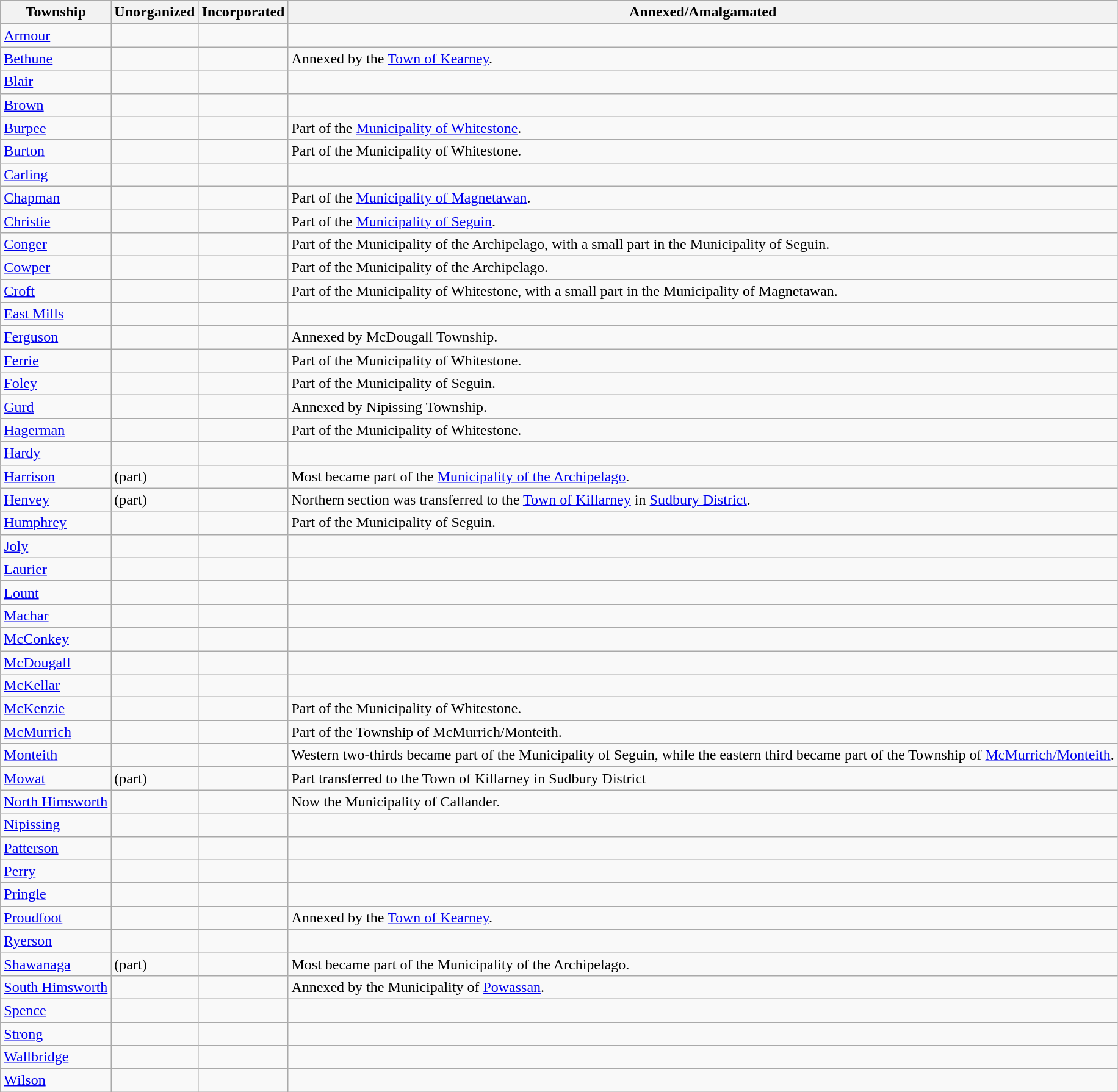<table class="wikitable">
<tr>
<th>Township</th>
<th>Unorganized</th>
<th>Incorporated</th>
<th>Annexed/Amalgamated</th>
</tr>
<tr>
<td><a href='#'>Armour</a></td>
<td></td>
<td></td>
<td></td>
</tr>
<tr>
<td><a href='#'>Bethune</a></td>
<td></td>
<td></td>
<td>Annexed by the <a href='#'>Town of Kearney</a>.</td>
</tr>
<tr>
<td><a href='#'>Blair</a></td>
<td></td>
<td></td>
<td></td>
</tr>
<tr>
<td><a href='#'>Brown</a></td>
<td></td>
<td></td>
<td></td>
</tr>
<tr>
<td><a href='#'>Burpee</a></td>
<td></td>
<td></td>
<td>Part of the <a href='#'>Municipality of Whitestone</a>.</td>
</tr>
<tr>
<td><a href='#'>Burton</a></td>
<td></td>
<td></td>
<td>Part of the Municipality of Whitestone.</td>
</tr>
<tr>
<td><a href='#'>Carling</a></td>
<td></td>
<td></td>
<td></td>
</tr>
<tr>
<td><a href='#'>Chapman</a></td>
<td></td>
<td></td>
<td>Part  of the <a href='#'>Municipality of Magnetawan</a>.</td>
</tr>
<tr>
<td><a href='#'>Christie</a></td>
<td></td>
<td></td>
<td>Part of the <a href='#'>Municipality of Seguin</a>.</td>
</tr>
<tr>
<td><a href='#'>Conger</a></td>
<td></td>
<td></td>
<td>Part of the Municipality of the Archipelago, with a small part in the Municipality of Seguin.</td>
</tr>
<tr>
<td><a href='#'>Cowper</a></td>
<td></td>
<td></td>
<td>Part of the Municipality of the Archipelago.</td>
</tr>
<tr>
<td><a href='#'>Croft</a></td>
<td></td>
<td></td>
<td>Part of the Municipality of Whitestone, with a small part in the Municipality of Magnetawan.</td>
</tr>
<tr>
<td><a href='#'>East Mills</a></td>
<td></td>
<td></td>
<td></td>
</tr>
<tr>
<td><a href='#'>Ferguson</a></td>
<td></td>
<td></td>
<td>Annexed by McDougall Township.</td>
</tr>
<tr>
<td><a href='#'>Ferrie</a></td>
<td></td>
<td></td>
<td>Part of the Municipality of Whitestone.</td>
</tr>
<tr>
<td><a href='#'>Foley</a></td>
<td></td>
<td></td>
<td>Part of the Municipality of Seguin.</td>
</tr>
<tr>
<td><a href='#'>Gurd</a></td>
<td></td>
<td></td>
<td>Annexed by Nipissing Township.</td>
</tr>
<tr>
<td><a href='#'>Hagerman</a></td>
<td></td>
<td></td>
<td>Part of the Municipality of Whitestone.</td>
</tr>
<tr>
<td><a href='#'>Hardy</a></td>
<td></td>
<td></td>
<td></td>
</tr>
<tr>
<td><a href='#'>Harrison</a></td>
<td> (part)</td>
<td></td>
<td>Most became part of the <a href='#'>Municipality of the Archipelago</a>.</td>
</tr>
<tr>
<td><a href='#'>Henvey</a></td>
<td> (part)</td>
<td></td>
<td>Northern section was transferred to the <a href='#'>Town of Killarney</a> in <a href='#'>Sudbury District</a>.</td>
</tr>
<tr>
<td><a href='#'>Humphrey</a></td>
<td></td>
<td></td>
<td>Part of the Municipality of Seguin.</td>
</tr>
<tr>
<td><a href='#'>Joly</a></td>
<td></td>
<td></td>
<td></td>
</tr>
<tr>
<td><a href='#'>Laurier</a></td>
<td></td>
<td></td>
<td></td>
</tr>
<tr>
<td><a href='#'>Lount</a></td>
<td></td>
<td></td>
<td></td>
</tr>
<tr>
<td><a href='#'>Machar</a></td>
<td></td>
<td></td>
<td></td>
</tr>
<tr>
<td><a href='#'>McConkey</a></td>
<td></td>
<td></td>
<td></td>
</tr>
<tr>
<td><a href='#'>McDougall</a></td>
<td></td>
<td></td>
<td></td>
</tr>
<tr>
<td><a href='#'>McKellar</a></td>
<td></td>
<td></td>
<td></td>
</tr>
<tr>
<td><a href='#'>McKenzie</a></td>
<td></td>
<td></td>
<td>Part of the Municipality of Whitestone.</td>
</tr>
<tr>
<td><a href='#'>McMurrich</a></td>
<td></td>
<td></td>
<td>Part of the Township of McMurrich/Monteith.</td>
</tr>
<tr>
<td><a href='#'>Monteith</a></td>
<td></td>
<td></td>
<td>Western two-thirds became part of the Municipality of Seguin, while the eastern third became part of the Township of <a href='#'>McMurrich/Monteith</a>.</td>
</tr>
<tr>
<td><a href='#'>Mowat</a></td>
<td> (part)</td>
<td></td>
<td>Part transferred to the Town of Killarney in Sudbury District</td>
</tr>
<tr>
<td><a href='#'>North Himsworth</a></td>
<td></td>
<td></td>
<td>Now the Municipality of Callander.</td>
</tr>
<tr>
<td><a href='#'>Nipissing</a></td>
<td></td>
<td></td>
<td></td>
</tr>
<tr>
<td><a href='#'>Patterson</a></td>
<td></td>
<td></td>
<td></td>
</tr>
<tr>
<td><a href='#'>Perry</a></td>
<td></td>
<td></td>
<td></td>
</tr>
<tr>
<td><a href='#'>Pringle</a></td>
<td></td>
<td></td>
<td></td>
</tr>
<tr>
<td><a href='#'>Proudfoot</a></td>
<td></td>
<td></td>
<td>Annexed by the <a href='#'>Town of Kearney</a>.</td>
</tr>
<tr>
<td><a href='#'>Ryerson</a></td>
<td></td>
<td></td>
<td></td>
</tr>
<tr>
<td><a href='#'>Shawanaga</a></td>
<td> (part)</td>
<td></td>
<td>Most became part of the Municipality of the Archipelago.</td>
</tr>
<tr>
<td><a href='#'>South Himsworth</a></td>
<td></td>
<td></td>
<td>Annexed by the Municipality of <a href='#'>Powassan</a>.</td>
</tr>
<tr>
<td><a href='#'>Spence</a></td>
<td></td>
<td></td>
<td></td>
</tr>
<tr>
<td><a href='#'>Strong</a></td>
<td></td>
<td></td>
<td></td>
</tr>
<tr>
<td><a href='#'>Wallbridge</a></td>
<td></td>
<td></td>
<td></td>
</tr>
<tr>
<td><a href='#'>Wilson</a></td>
<td></td>
<td></td>
<td></td>
</tr>
</table>
